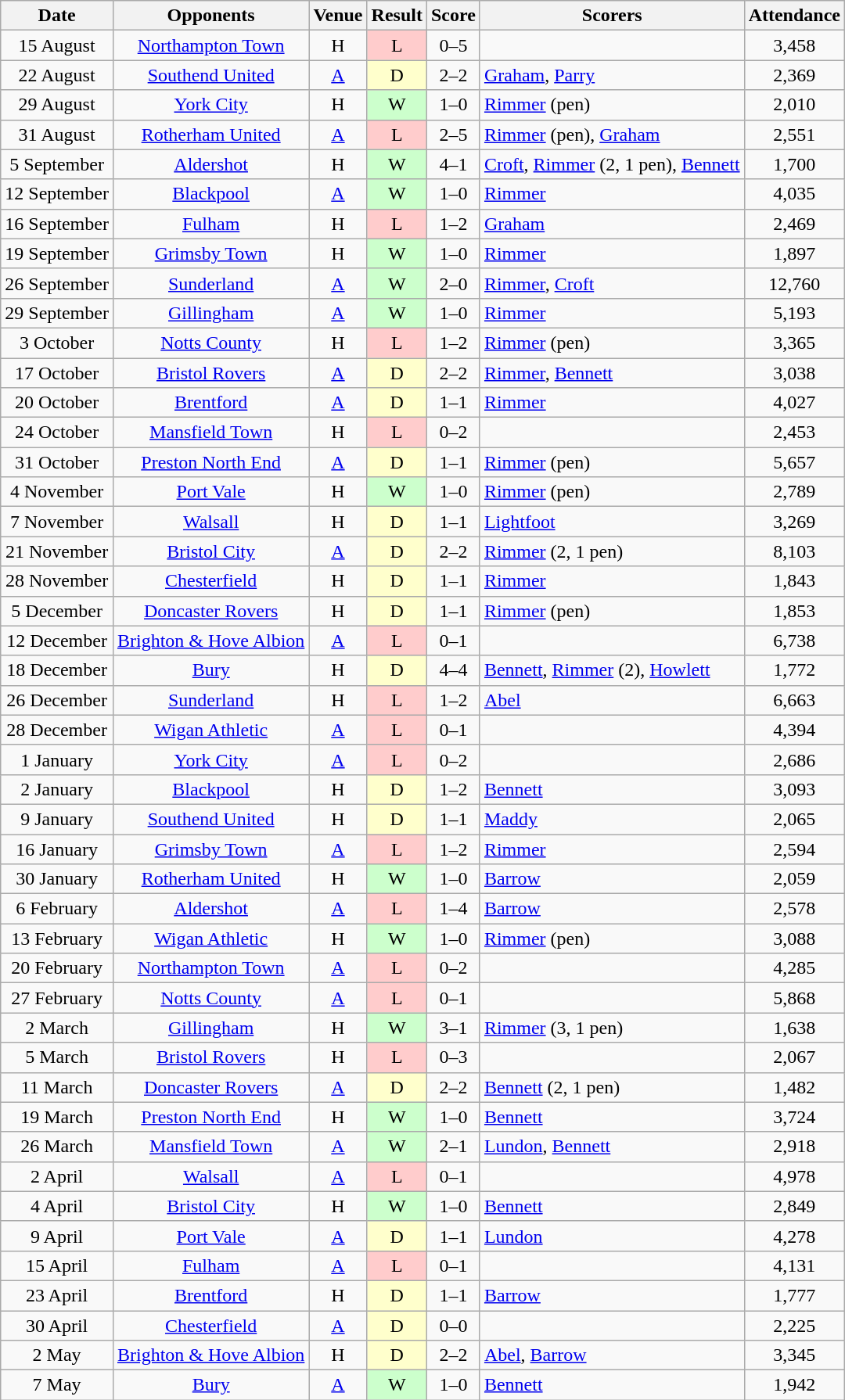<table class="wikitable" style="text-align:center">
<tr>
<th>Date</th>
<th>Opponents</th>
<th>Venue</th>
<th>Result</th>
<th>Score</th>
<th>Scorers</th>
<th>Attendance</th>
</tr>
<tr>
<td>15 August</td>
<td><a href='#'>Northampton Town</a></td>
<td>H</td>
<td style="background-color:#FFCCCC">L</td>
<td>0–5</td>
<td align="left"></td>
<td>3,458</td>
</tr>
<tr>
<td>22 August</td>
<td><a href='#'>Southend United</a></td>
<td><a href='#'>A</a></td>
<td style="background-color:#FFFFCC">D</td>
<td>2–2</td>
<td align="left"><a href='#'>Graham</a>, <a href='#'>Parry</a></td>
<td>2,369</td>
</tr>
<tr>
<td>29 August</td>
<td><a href='#'>York City</a></td>
<td>H</td>
<td style="background-color:#CCFFCC">W</td>
<td>1–0</td>
<td align="left"><a href='#'>Rimmer</a> (pen)</td>
<td>2,010</td>
</tr>
<tr>
<td>31 August</td>
<td><a href='#'>Rotherham United</a></td>
<td><a href='#'>A</a></td>
<td style="background-color:#FFCCCC">L</td>
<td>2–5</td>
<td align="left"><a href='#'>Rimmer</a> (pen), <a href='#'>Graham</a></td>
<td>2,551</td>
</tr>
<tr>
<td>5 September</td>
<td><a href='#'>Aldershot</a></td>
<td>H</td>
<td style="background-color:#CCFFCC">W</td>
<td>4–1</td>
<td align="left"><a href='#'>Croft</a>, <a href='#'>Rimmer</a> (2, 1 pen), <a href='#'>Bennett</a></td>
<td>1,700</td>
</tr>
<tr>
<td>12 September</td>
<td><a href='#'>Blackpool</a></td>
<td><a href='#'>A</a></td>
<td style="background-color:#CCFFCC">W</td>
<td>1–0</td>
<td align="left"><a href='#'>Rimmer</a></td>
<td>4,035</td>
</tr>
<tr>
<td>16 September</td>
<td><a href='#'>Fulham</a></td>
<td>H</td>
<td style="background-color:#FFCCCC">L</td>
<td>1–2</td>
<td align="left"><a href='#'>Graham</a></td>
<td>2,469</td>
</tr>
<tr>
<td>19 September</td>
<td><a href='#'>Grimsby Town</a></td>
<td>H</td>
<td style="background-color:#CCFFCC">W</td>
<td>1–0</td>
<td align="left"><a href='#'>Rimmer</a></td>
<td>1,897</td>
</tr>
<tr>
<td>26 September</td>
<td><a href='#'>Sunderland</a></td>
<td><a href='#'>A</a></td>
<td style="background-color:#CCFFCC">W</td>
<td>2–0</td>
<td align="left"><a href='#'>Rimmer</a>, <a href='#'>Croft</a></td>
<td>12,760</td>
</tr>
<tr>
<td>29 September</td>
<td><a href='#'>Gillingham</a></td>
<td><a href='#'>A</a></td>
<td style="background-color:#CCFFCC">W</td>
<td>1–0</td>
<td align="left"><a href='#'>Rimmer</a></td>
<td>5,193</td>
</tr>
<tr>
<td>3 October</td>
<td><a href='#'>Notts County</a></td>
<td>H</td>
<td style="background-color:#FFCCCC">L</td>
<td>1–2</td>
<td align="left"><a href='#'>Rimmer</a> (pen)</td>
<td>3,365</td>
</tr>
<tr>
<td>17 October</td>
<td><a href='#'>Bristol Rovers</a></td>
<td><a href='#'>A</a></td>
<td style="background-color:#FFFFCC">D</td>
<td>2–2</td>
<td align="left"><a href='#'>Rimmer</a>, <a href='#'>Bennett</a></td>
<td>3,038</td>
</tr>
<tr>
<td>20 October</td>
<td><a href='#'>Brentford</a></td>
<td><a href='#'>A</a></td>
<td style="background-color:#FFFFCC">D</td>
<td>1–1</td>
<td align="left"><a href='#'>Rimmer</a></td>
<td>4,027</td>
</tr>
<tr>
<td>24 October</td>
<td><a href='#'>Mansfield Town</a></td>
<td>H</td>
<td style="background-color:#FFCCCC">L</td>
<td>0–2</td>
<td align="left"></td>
<td>2,453</td>
</tr>
<tr>
<td>31 October</td>
<td><a href='#'>Preston North End</a></td>
<td><a href='#'>A</a></td>
<td style="background-color:#FFFFCC">D</td>
<td>1–1</td>
<td align="left"><a href='#'>Rimmer</a> (pen)</td>
<td>5,657</td>
</tr>
<tr>
<td>4 November</td>
<td><a href='#'>Port Vale</a></td>
<td>H</td>
<td style="background-color:#CCFFCC">W</td>
<td>1–0</td>
<td align="left"><a href='#'>Rimmer</a> (pen)</td>
<td>2,789</td>
</tr>
<tr>
<td>7 November</td>
<td><a href='#'>Walsall</a></td>
<td>H</td>
<td style="background-color:#FFFFCC">D</td>
<td>1–1</td>
<td align="left"><a href='#'>Lightfoot</a></td>
<td>3,269</td>
</tr>
<tr>
<td>21 November</td>
<td><a href='#'>Bristol City</a></td>
<td><a href='#'>A</a></td>
<td style="background-color:#FFFFCC">D</td>
<td>2–2</td>
<td align="left"><a href='#'>Rimmer</a> (2, 1 pen)</td>
<td>8,103</td>
</tr>
<tr>
<td>28 November</td>
<td><a href='#'>Chesterfield</a></td>
<td>H</td>
<td style="background-color:#FFFFCC">D</td>
<td>1–1</td>
<td align="left"><a href='#'>Rimmer</a></td>
<td>1,843</td>
</tr>
<tr>
<td>5 December</td>
<td><a href='#'>Doncaster Rovers</a></td>
<td>H</td>
<td style="background-color:#FFFFCC">D</td>
<td>1–1</td>
<td align="left"><a href='#'>Rimmer</a> (pen)</td>
<td>1,853</td>
</tr>
<tr>
<td>12 December</td>
<td><a href='#'>Brighton & Hove Albion</a></td>
<td><a href='#'>A</a></td>
<td style="background-color:#FFCCCC">L</td>
<td>0–1</td>
<td align="left"></td>
<td>6,738</td>
</tr>
<tr>
<td>18 December</td>
<td><a href='#'>Bury</a></td>
<td>H</td>
<td style="background-color:#FFFFCC">D</td>
<td>4–4</td>
<td align="left"><a href='#'>Bennett</a>, <a href='#'>Rimmer</a> (2), <a href='#'>Howlett</a></td>
<td>1,772</td>
</tr>
<tr>
<td>26 December</td>
<td><a href='#'>Sunderland</a></td>
<td>H</td>
<td style="background-color:#FFCCCC">L</td>
<td>1–2</td>
<td align="left"><a href='#'>Abel</a></td>
<td>6,663</td>
</tr>
<tr>
<td>28 December</td>
<td><a href='#'>Wigan Athletic</a></td>
<td><a href='#'>A</a></td>
<td style="background-color:#FFCCCC">L</td>
<td>0–1</td>
<td align="left"></td>
<td>4,394</td>
</tr>
<tr>
<td>1 January</td>
<td><a href='#'>York City</a></td>
<td><a href='#'>A</a></td>
<td style="background-color:#FFCCCC">L</td>
<td>0–2</td>
<td align="left"></td>
<td>2,686</td>
</tr>
<tr>
<td>2 January</td>
<td><a href='#'>Blackpool</a></td>
<td>H</td>
<td style="background-color:#FFFFCC">D</td>
<td>1–2</td>
<td align="left"><a href='#'>Bennett</a></td>
<td>3,093</td>
</tr>
<tr>
<td>9 January</td>
<td><a href='#'>Southend United</a></td>
<td>H</td>
<td style="background-color:#FFFFCC">D</td>
<td>1–1</td>
<td align="left"><a href='#'>Maddy</a></td>
<td>2,065</td>
</tr>
<tr>
<td>16 January</td>
<td><a href='#'>Grimsby Town</a></td>
<td><a href='#'>A</a></td>
<td style="background-color:#FFCCCC">L</td>
<td>1–2</td>
<td align="left"><a href='#'>Rimmer</a></td>
<td>2,594</td>
</tr>
<tr>
<td>30 January</td>
<td><a href='#'>Rotherham United</a></td>
<td>H</td>
<td style="background-color:#CCFFCC">W</td>
<td>1–0</td>
<td align="left"><a href='#'>Barrow</a></td>
<td>2,059</td>
</tr>
<tr>
<td>6 February</td>
<td><a href='#'>Aldershot</a></td>
<td><a href='#'>A</a></td>
<td style="background-color:#FFCCCC">L</td>
<td>1–4</td>
<td align="left"><a href='#'>Barrow</a></td>
<td>2,578</td>
</tr>
<tr>
<td>13 February</td>
<td><a href='#'>Wigan Athletic</a></td>
<td>H</td>
<td style="background-color:#CCFFCC">W</td>
<td>1–0</td>
<td align="left"><a href='#'>Rimmer</a> (pen)</td>
<td>3,088</td>
</tr>
<tr>
<td>20 February</td>
<td><a href='#'>Northampton Town</a></td>
<td><a href='#'>A</a></td>
<td style="background-color:#FFCCCC">L</td>
<td>0–2</td>
<td align="left"></td>
<td>4,285</td>
</tr>
<tr>
<td>27 February</td>
<td><a href='#'>Notts County</a></td>
<td><a href='#'>A</a></td>
<td style="background-color:#FFCCCC">L</td>
<td>0–1</td>
<td align="left"></td>
<td>5,868</td>
</tr>
<tr>
<td>2 March</td>
<td><a href='#'>Gillingham</a></td>
<td>H</td>
<td style="background-color:#CCFFCC">W</td>
<td>3–1</td>
<td align="left"><a href='#'>Rimmer</a> (3, 1 pen)</td>
<td>1,638</td>
</tr>
<tr>
<td>5 March</td>
<td><a href='#'>Bristol Rovers</a></td>
<td>H</td>
<td style="background-color:#FFCCCC">L</td>
<td>0–3</td>
<td align="left"></td>
<td>2,067</td>
</tr>
<tr>
<td>11 March</td>
<td><a href='#'>Doncaster Rovers</a></td>
<td><a href='#'>A</a></td>
<td style="background-color:#FFFFCC">D</td>
<td>2–2</td>
<td align="left"><a href='#'>Bennett</a> (2, 1 pen)</td>
<td>1,482</td>
</tr>
<tr>
<td>19 March</td>
<td><a href='#'>Preston North End</a></td>
<td>H</td>
<td style="background-color:#CCFFCC">W</td>
<td>1–0</td>
<td align="left"><a href='#'>Bennett</a></td>
<td>3,724</td>
</tr>
<tr>
<td>26 March</td>
<td><a href='#'>Mansfield Town</a></td>
<td><a href='#'>A</a></td>
<td style="background-color:#CCFFCC">W</td>
<td>2–1</td>
<td align="left"><a href='#'>Lundon</a>, <a href='#'>Bennett</a></td>
<td>2,918</td>
</tr>
<tr>
<td>2 April</td>
<td><a href='#'>Walsall</a></td>
<td><a href='#'>A</a></td>
<td style="background-color:#FFCCCC">L</td>
<td>0–1</td>
<td align="left"></td>
<td>4,978</td>
</tr>
<tr>
<td>4 April</td>
<td><a href='#'>Bristol City</a></td>
<td>H</td>
<td style="background-color:#CCFFCC">W</td>
<td>1–0</td>
<td align="left"><a href='#'>Bennett</a></td>
<td>2,849</td>
</tr>
<tr>
<td>9 April</td>
<td><a href='#'>Port Vale</a></td>
<td><a href='#'>A</a></td>
<td style="background-color:#FFFFCC">D</td>
<td>1–1</td>
<td align="left"><a href='#'>Lundon</a></td>
<td>4,278</td>
</tr>
<tr>
<td>15 April</td>
<td><a href='#'>Fulham</a></td>
<td><a href='#'>A</a></td>
<td style="background-color:#FFCCCC">L</td>
<td>0–1</td>
<td align="left"></td>
<td>4,131</td>
</tr>
<tr>
<td>23 April</td>
<td><a href='#'>Brentford</a></td>
<td>H</td>
<td style="background-color:#FFFFCC">D</td>
<td>1–1</td>
<td align="left"><a href='#'>Barrow</a></td>
<td>1,777</td>
</tr>
<tr>
<td>30 April</td>
<td><a href='#'>Chesterfield</a></td>
<td><a href='#'>A</a></td>
<td style="background-color:#FFFFCC">D</td>
<td>0–0</td>
<td align="left"></td>
<td>2,225</td>
</tr>
<tr>
<td>2 May</td>
<td><a href='#'>Brighton & Hove Albion</a></td>
<td>H</td>
<td style="background-color:#FFFFCC">D</td>
<td>2–2</td>
<td align="left"><a href='#'>Abel</a>, <a href='#'>Barrow</a></td>
<td>3,345</td>
</tr>
<tr>
<td>7 May</td>
<td><a href='#'>Bury</a></td>
<td><a href='#'>A</a></td>
<td style="background-color:#CCFFCC">W</td>
<td>1–0</td>
<td align="left"><a href='#'>Bennett</a></td>
<td>1,942</td>
</tr>
</table>
